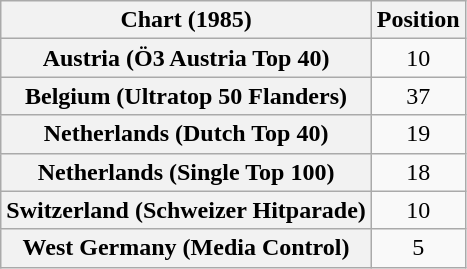<table class="wikitable sortable plainrowheaders" style="text-align:center">
<tr>
<th scope="col">Chart (1985)</th>
<th scope="col">Position</th>
</tr>
<tr>
<th scope="row">Austria (Ö3 Austria Top 40)</th>
<td>10</td>
</tr>
<tr>
<th scope="row">Belgium (Ultratop 50 Flanders)</th>
<td>37</td>
</tr>
<tr>
<th scope="row">Netherlands (Dutch Top 40)</th>
<td>19</td>
</tr>
<tr>
<th scope="row">Netherlands (Single Top 100)</th>
<td>18</td>
</tr>
<tr>
<th scope="row">Switzerland (Schweizer Hitparade)</th>
<td>10</td>
</tr>
<tr>
<th scope="row">West Germany (Media Control)</th>
<td>5</td>
</tr>
</table>
